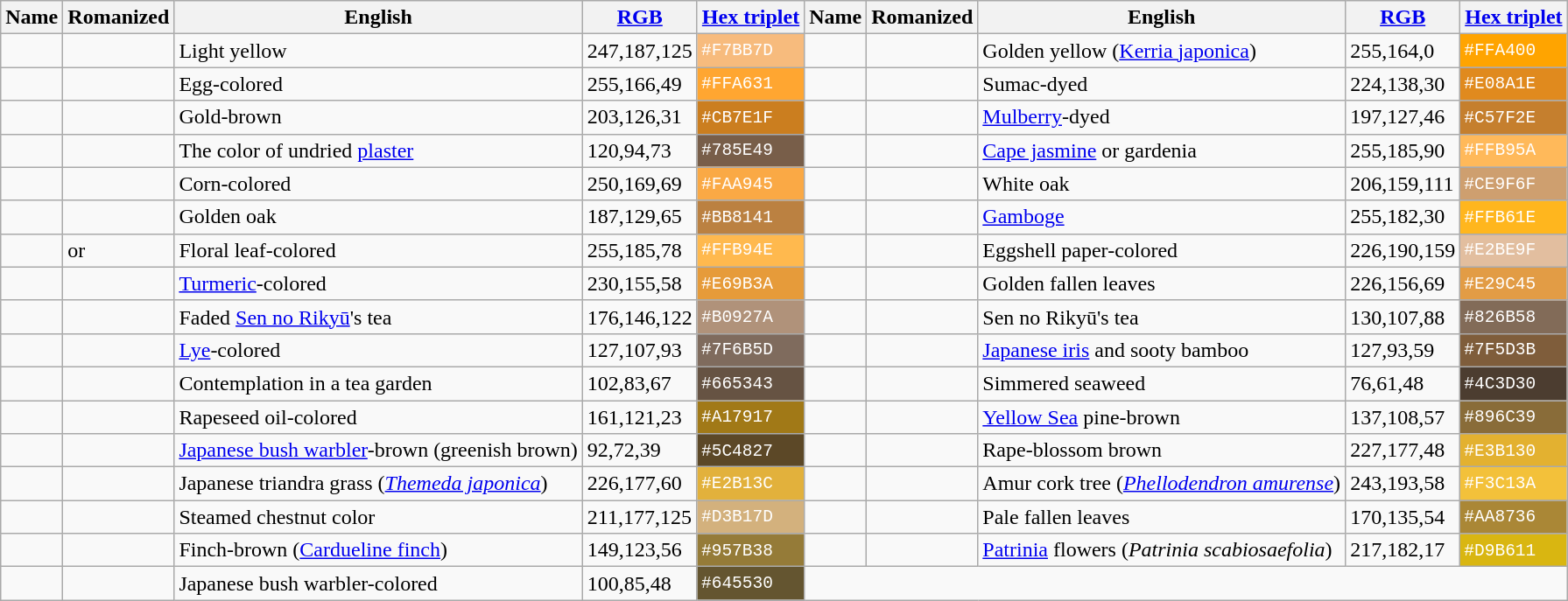<table class="wikitable">
<tr>
<th>Name</th>
<th>Romanized</th>
<th>English</th>
<th><a href='#'>RGB</a></th>
<th><a href='#'>Hex triplet</a></th>
<th>Name</th>
<th>Romanized</th>
<th>English</th>
<th><a href='#'>RGB</a></th>
<th><a href='#'>Hex triplet</a></th>
</tr>
<tr>
<td></td>
<td></td>
<td>Light yellow</td>
<td>247,187,125</td>
<td style="background:#F7BB7D; color:#ffffff; font-family:monospace;">#F7BB7D</td>
<td></td>
<td></td>
<td>Golden yellow (<a href='#'>Kerria japonica</a>)</td>
<td>255,164,0</td>
<td style="background:#FFA400; color:#ffffff; font-family:monospace;">#FFA400</td>
</tr>
<tr>
<td></td>
<td></td>
<td>Egg-colored</td>
<td>255,166,49</td>
<td style="background:#FFA631; color:#ffffff; font-family:monospace;">#FFA631</td>
<td></td>
<td></td>
<td>Sumac-dyed</td>
<td>224,138,30</td>
<td style="background:#E08A1E; color:#ffffff; font-family:monospace;">#E08A1E</td>
</tr>
<tr>
<td></td>
<td></td>
<td>Gold-brown</td>
<td>203,126,31</td>
<td style="background:#CB7E1F; color:#ffffff; font-family:monospace;">#CB7E1F</td>
<td></td>
<td></td>
<td><a href='#'>Mulberry</a>-dyed</td>
<td>197,127,46</td>
<td style="background:#C57F2E; color:#ffffff; font-family:monospace;">#C57F2E</td>
</tr>
<tr>
<td></td>
<td></td>
<td>The color of undried <a href='#'>plaster</a></td>
<td>120,94,73</td>
<td style="background:#785E49; color:#ffffff; font-family:monospace;">#785E49</td>
<td></td>
<td></td>
<td><a href='#'>Cape jasmine</a> or gardenia</td>
<td>255,185,90</td>
<td style="background:#FFB95A; color:#ffffff; font-family:monospace;">#FFB95A</td>
</tr>
<tr>
<td></td>
<td></td>
<td>Corn-colored</td>
<td>250,169,69</td>
<td style="background:#FAA945; color:#ffffff; font-family:monospace;">#FAA945</td>
<td></td>
<td></td>
<td>White oak</td>
<td>206,159,111</td>
<td style="background:#CE9F6F; color:#ffffff; font-family:monospace;">#CE9F6F</td>
</tr>
<tr>
<td></td>
<td></td>
<td>Golden oak</td>
<td>187,129,65</td>
<td style="background:#BB8141; color:#ffffff; font-family:monospace;">#BB8141</td>
<td></td>
<td></td>
<td><a href='#'>Gamboge</a></td>
<td>255,182,30</td>
<td style="background:#FFB61E; color:#ffffff; font-family:monospace;">#FFB61E</td>
</tr>
<tr>
<td></td>
<td> or </td>
<td>Floral leaf-colored</td>
<td>255,185,78</td>
<td style="background:#FFB94E; color:#ffffff; font-family:monospace;">#FFB94E</td>
<td></td>
<td></td>
<td>Eggshell paper-colored</td>
<td>226,190,159</td>
<td style="background:#E2BE9F; color:#ffffff; font-family:monospace;">#E2BE9F</td>
</tr>
<tr>
<td></td>
<td></td>
<td><a href='#'>Turmeric</a>-colored</td>
<td>230,155,58</td>
<td style="background:#E69B3A; color:#ffffff; font-family:monospace;">#E69B3A</td>
<td></td>
<td></td>
<td>Golden fallen leaves</td>
<td>226,156,69</td>
<td style="background:#E29C45; color:#ffffff; font-family:monospace;">#E29C45</td>
</tr>
<tr>
<td></td>
<td></td>
<td>Faded <a href='#'>Sen no Rikyū</a>'s tea</td>
<td>176,146,122</td>
<td style="background:#B0927A; color:#ffffff; font-family:monospace;">#B0927A</td>
<td></td>
<td></td>
<td>Sen no Rikyū's tea</td>
<td>130,107,88</td>
<td style="background:#826B58; color:#ffffff; font-family:monospace;">#826B58</td>
</tr>
<tr>
<td></td>
<td></td>
<td><a href='#'>Lye</a>-colored</td>
<td>127,107,93</td>
<td style="background:#7F6B5D; color:#ffffff; font-family:monospace;">#7F6B5D</td>
<td></td>
<td></td>
<td><a href='#'>Japanese iris</a> and sooty bamboo</td>
<td>127,93,59</td>
<td style="background:#7F5D3B; color:#ffffff; font-family:monospace;">#7F5D3B</td>
</tr>
<tr>
<td></td>
<td></td>
<td>Contemplation in a tea garden</td>
<td>102,83,67</td>
<td style="background:#665343; color:#ffffff; font-family:monospace;">#665343</td>
<td></td>
<td></td>
<td>Simmered seaweed</td>
<td>76,61,48</td>
<td style="background:#4C3D30; color:#ffffff; font-family:monospace;">#4C3D30</td>
</tr>
<tr>
<td></td>
<td></td>
<td>Rapeseed oil-colored</td>
<td>161,121,23</td>
<td style="background:#A17917; color:#ffffff; font-family:monospace;">#A17917</td>
<td></td>
<td></td>
<td><a href='#'>Yellow Sea</a> pine-brown</td>
<td>137,108,57</td>
<td style="background:#896C39; color:#ffffff; font-family:monospace;">#896C39</td>
</tr>
<tr>
<td></td>
<td></td>
<td><a href='#'>Japanese bush warbler</a>-brown (greenish brown)</td>
<td>92,72,39</td>
<td style="background:#5C4827; color:#ffffff; font-family:monospace;">#5C4827</td>
<td></td>
<td></td>
<td>Rape-blossom brown</td>
<td>227,177,48</td>
<td style="background:#E3B130; color:#ffffff; font-family:monospace;">#E3B130</td>
</tr>
<tr>
<td></td>
<td></td>
<td>Japanese triandra grass (<em><a href='#'>Themeda japonica</a></em>)</td>
<td>226,177,60</td>
<td style="background:#E2B13C; color:#ffffff; font-family:monospace;">#E2B13C</td>
<td></td>
<td></td>
<td>Amur cork tree (<em><a href='#'>Phellodendron amurense</a></em>)</td>
<td>243,193,58</td>
<td style="background:#F3C13A; color:#ffffff; font-family:monospace;">#F3C13A</td>
</tr>
<tr>
<td></td>
<td></td>
<td>Steamed chestnut color</td>
<td>211,177,125</td>
<td style="background:#D3B17D; color:#ffffff; font-family:monospace;">#D3B17D</td>
<td></td>
<td></td>
<td>Pale fallen leaves</td>
<td>170,135,54</td>
<td style="background:#AA8736; color:#ffffff; font-family:monospace;">#AA8736</td>
</tr>
<tr>
<td></td>
<td></td>
<td>Finch-brown (<a href='#'>Cardueline finch</a>)</td>
<td>149,123,56</td>
<td style="background:#957B38; color:#ffffff; font-family:monospace;">#957B38</td>
<td></td>
<td></td>
<td><a href='#'>Patrinia</a> flowers (<em>Patrinia scabiosaefolia</em>)</td>
<td>217,182,17</td>
<td style="background:#D9B611; color:#ffffff; font-family:monospace;">#D9B611</td>
</tr>
<tr>
<td></td>
<td></td>
<td>Japanese bush warbler-colored</td>
<td>100,85,48</td>
<td style="background:#645530; color:#ffffff; font-family:monospace;">#645530</td>
</tr>
</table>
